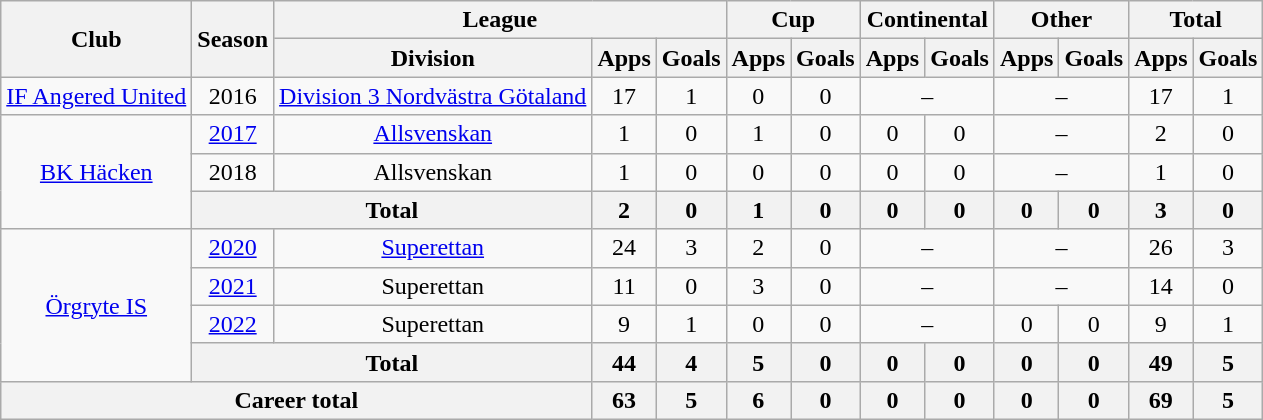<table class="wikitable" style="text-align: center;">
<tr>
<th rowspan="2">Club</th>
<th rowspan="2">Season</th>
<th colspan="3">League</th>
<th colspan="2">Cup</th>
<th colspan="2">Continental</th>
<th colspan="2">Other</th>
<th colspan="2">Total</th>
</tr>
<tr>
<th>Division</th>
<th>Apps</th>
<th>Goals</th>
<th>Apps</th>
<th>Goals</th>
<th>Apps</th>
<th>Goals</th>
<th>Apps</th>
<th>Goals</th>
<th>Apps</th>
<th>Goals</th>
</tr>
<tr>
<td><a href='#'>IF Angered United</a></td>
<td>2016</td>
<td><a href='#'>Division 3 Nordvästra Götaland</a></td>
<td>17</td>
<td>1</td>
<td>0</td>
<td>0</td>
<td colspan="2">–</td>
<td colspan="2">–</td>
<td>17</td>
<td>1</td>
</tr>
<tr>
<td rowspan="3" align="center"><a href='#'>BK Häcken</a></td>
<td><a href='#'>2017</a></td>
<td align="center"><a href='#'>Allsvenskan</a></td>
<td>1</td>
<td>0</td>
<td>1</td>
<td>0</td>
<td>0</td>
<td>0</td>
<td colspan="2">–</td>
<td>2</td>
<td>0</td>
</tr>
<tr>
<td>2018</td>
<td>Allsvenskan</td>
<td>1</td>
<td>0</td>
<td>0</td>
<td>0</td>
<td>0</td>
<td>0</td>
<td colspan="2">–</td>
<td>1</td>
<td>0</td>
</tr>
<tr>
<th colspan="2">Total</th>
<th>2</th>
<th>0</th>
<th>1</th>
<th>0</th>
<th>0</th>
<th>0</th>
<th>0</th>
<th>0</th>
<th>3</th>
<th>0</th>
</tr>
<tr>
<td rowspan="4"><a href='#'>Örgryte IS</a></td>
<td><a href='#'>2020</a></td>
<td><a href='#'>Superettan</a></td>
<td>24</td>
<td>3</td>
<td>2</td>
<td>0</td>
<td colspan="2">–</td>
<td colspan="2">–</td>
<td>26</td>
<td>3</td>
</tr>
<tr>
<td><a href='#'>2021</a></td>
<td>Superettan</td>
<td>11</td>
<td>0</td>
<td>3</td>
<td>0</td>
<td colspan="2">–</td>
<td colspan="2">–</td>
<td>14</td>
<td>0</td>
</tr>
<tr>
<td><a href='#'>2022</a></td>
<td>Superettan</td>
<td>9</td>
<td>1</td>
<td>0</td>
<td>0</td>
<td colspan="2">–</td>
<td>0</td>
<td>0</td>
<td>9</td>
<td>1</td>
</tr>
<tr>
<th colspan="2">Total</th>
<th>44</th>
<th>4</th>
<th>5</th>
<th>0</th>
<th>0</th>
<th>0</th>
<th>0</th>
<th>0</th>
<th>49</th>
<th>5</th>
</tr>
<tr>
<th colspan="3">Career total</th>
<th>63</th>
<th>5</th>
<th>6</th>
<th>0</th>
<th>0</th>
<th>0</th>
<th>0</th>
<th>0</th>
<th>69</th>
<th>5</th>
</tr>
</table>
